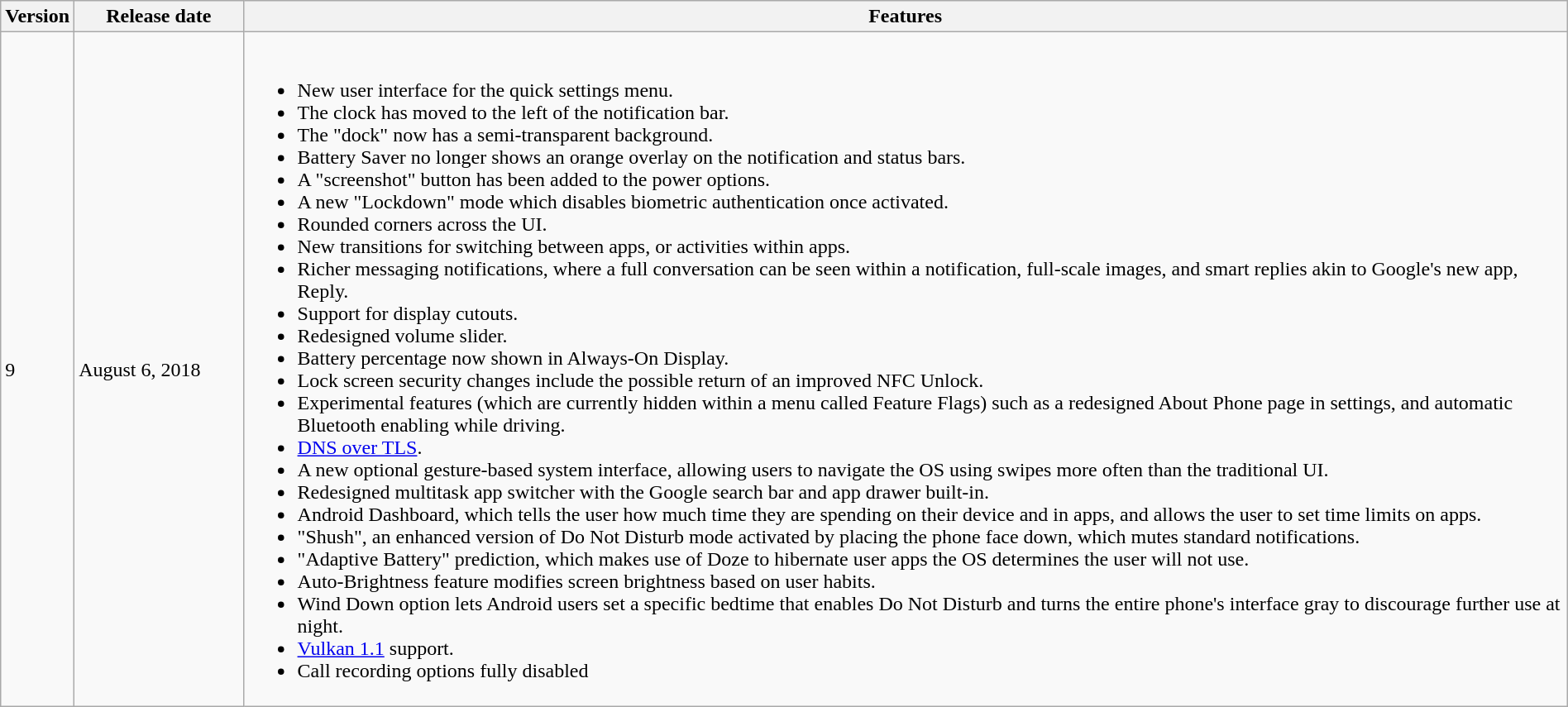<table class="wikitable" style="width:100%;">
<tr>
<th style="width:2%;">Version</th>
<th style="width:11%;">Release date</th>
<th style="width:87%;">Features</th>
</tr>
<tr>
<td>9</td>
<td>August 6, 2018</td>
<td><br><ul><li>New user interface for the quick settings menu.</li><li>The clock has moved to the left of the notification bar.</li><li>The "dock" now has a semi-transparent background.</li><li>Battery Saver no longer shows an orange overlay on the notification and status bars.</li><li>A "screenshot" button has been added to the power options.</li><li>A new "Lockdown" mode which disables biometric authentication once activated.</li><li>Rounded corners across the UI.</li><li>New transitions for switching between apps, or activities within apps.</li><li>Richer messaging notifications, where a full conversation can be seen within a notification, full-scale images, and smart replies akin to Google's new app, Reply.</li><li>Support for display cutouts.</li><li>Redesigned volume slider.</li><li>Battery percentage now shown in Always-On Display.</li><li>Lock screen security changes include the possible return of an improved NFC Unlock.</li><li>Experimental features (which are currently hidden within a menu called Feature Flags) such as a redesigned About Phone page in settings, and automatic Bluetooth enabling while driving.</li><li><a href='#'>DNS over TLS</a>.</li><li>A new optional gesture-based system interface, allowing users to navigate the OS using swipes more often than the traditional UI.</li><li>Redesigned multitask app switcher with the Google search bar and app drawer built-in.</li><li>Android Dashboard, which tells the user how much time they are spending on their device and in apps, and allows the user to set time limits on apps.</li><li>"Shush", an enhanced version of Do Not Disturb mode activated by placing the phone face down, which mutes standard notifications.</li><li>"Adaptive Battery" prediction, which makes use of Doze to hibernate user apps the OS determines the user will not use.</li><li>Auto-Brightness feature modifies screen brightness based on user habits.</li><li>Wind Down option lets Android users set a specific bedtime that enables Do Not Disturb and turns the entire phone's interface gray to discourage further use at night.</li><li><a href='#'>Vulkan 1.1</a> support.</li><li>Call recording options fully disabled</li></ul></td>
</tr>
</table>
